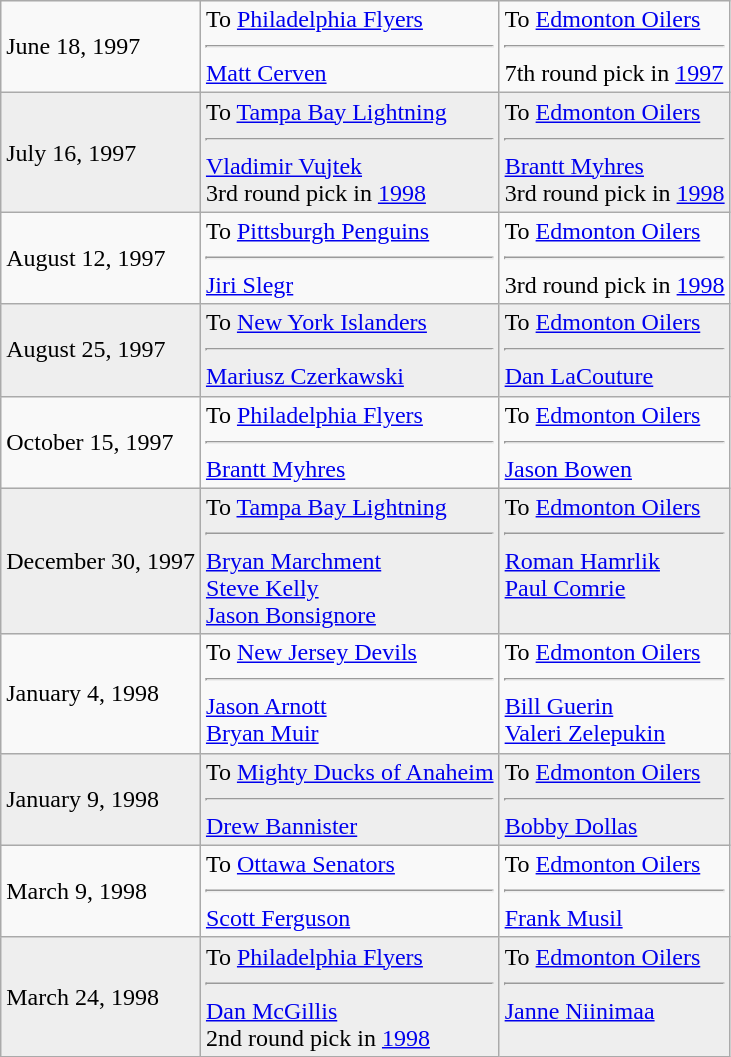<table class="wikitable">
<tr>
<td>June 18, 1997</td>
<td valign="top">To <a href='#'>Philadelphia Flyers</a><hr><a href='#'>Matt Cerven</a></td>
<td valign="top">To <a href='#'>Edmonton Oilers</a><hr>7th round pick in <a href='#'>1997</a></td>
</tr>
<tr style="background:#eee;">
<td>July 16, 1997</td>
<td valign="top">To <a href='#'>Tampa Bay Lightning</a><hr><a href='#'>Vladimir Vujtek</a><br>3rd round pick in <a href='#'>1998</a></td>
<td valign="top">To <a href='#'>Edmonton Oilers</a><hr><a href='#'>Brantt Myhres</a><br>3rd round pick in <a href='#'>1998</a></td>
</tr>
<tr>
<td>August 12, 1997</td>
<td valign="top">To <a href='#'>Pittsburgh Penguins</a><hr><a href='#'>Jiri Slegr</a></td>
<td valign="top">To <a href='#'>Edmonton Oilers</a><hr>3rd round pick in <a href='#'>1998</a></td>
</tr>
<tr style="background:#eee;">
<td>August 25, 1997</td>
<td valign="top">To <a href='#'>New York Islanders</a><hr><a href='#'>Mariusz Czerkawski</a></td>
<td valign="top">To <a href='#'>Edmonton Oilers</a><hr><a href='#'>Dan LaCouture</a></td>
</tr>
<tr>
<td>October 15, 1997</td>
<td valign="top">To <a href='#'>Philadelphia Flyers</a><hr><a href='#'>Brantt Myhres</a></td>
<td valign="top">To <a href='#'>Edmonton Oilers</a><hr><a href='#'>Jason Bowen</a></td>
</tr>
<tr style="background:#eee;">
<td>December 30, 1997</td>
<td valign="top">To <a href='#'>Tampa Bay Lightning</a><hr><a href='#'>Bryan Marchment</a><br><a href='#'>Steve Kelly</a><br><a href='#'>Jason Bonsignore</a></td>
<td valign="top">To <a href='#'>Edmonton Oilers</a><hr><a href='#'>Roman Hamrlik</a><br><a href='#'>Paul Comrie</a></td>
</tr>
<tr>
<td>January 4, 1998</td>
<td valign="top">To <a href='#'>New Jersey Devils</a><hr><a href='#'>Jason Arnott</a><br><a href='#'>Bryan Muir</a></td>
<td valign="top">To <a href='#'>Edmonton Oilers</a><hr><a href='#'>Bill Guerin</a><br><a href='#'>Valeri Zelepukin</a></td>
</tr>
<tr style="background:#eee;">
<td>January 9, 1998</td>
<td valign="top">To <a href='#'>Mighty Ducks of Anaheim</a><hr><a href='#'>Drew Bannister</a></td>
<td valign="top">To <a href='#'>Edmonton Oilers</a><hr><a href='#'>Bobby Dollas</a></td>
</tr>
<tr>
<td>March 9, 1998</td>
<td valign="top">To <a href='#'>Ottawa Senators</a><hr><a href='#'>Scott Ferguson</a></td>
<td valign="top">To <a href='#'>Edmonton Oilers</a><hr><a href='#'>Frank Musil</a></td>
</tr>
<tr style="background:#eee;">
<td>March 24, 1998</td>
<td valign="top">To <a href='#'>Philadelphia Flyers</a><hr><a href='#'>Dan McGillis</a><br>2nd round pick in <a href='#'>1998</a></td>
<td valign="top">To <a href='#'>Edmonton Oilers</a><hr><a href='#'>Janne Niinimaa</a></td>
</tr>
</table>
